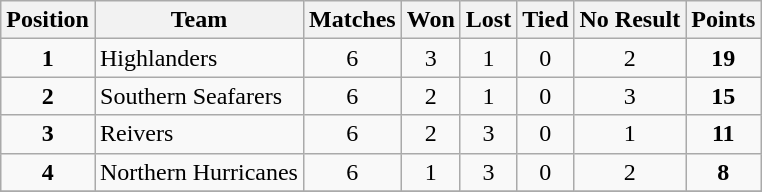<table class="wikitable" style="text-align:center;">
<tr>
<th>Position</th>
<th>Team</th>
<th>Matches</th>
<th>Won</th>
<th>Lost</th>
<th>Tied</th>
<th>No Result</th>
<th>Points</th>
</tr>
<tr>
<td><strong>1</strong></td>
<td style="text-align:left;">Highlanders</td>
<td>6</td>
<td>3</td>
<td>1</td>
<td>0</td>
<td>2</td>
<td><strong>19</strong></td>
</tr>
<tr>
<td><strong>2</strong></td>
<td style="text-align:left;">Southern Seafarers</td>
<td>6</td>
<td>2</td>
<td>1</td>
<td>0</td>
<td>3</td>
<td><strong>15</strong></td>
</tr>
<tr>
<td><strong>3</strong></td>
<td style="text-align:left;">Reivers</td>
<td>6</td>
<td>2</td>
<td>3</td>
<td>0</td>
<td>1</td>
<td><strong>11</strong></td>
</tr>
<tr>
<td><strong>4</strong></td>
<td style="text-align:left;">Northern Hurricanes</td>
<td>6</td>
<td>1</td>
<td>3</td>
<td>0</td>
<td>2</td>
<td><strong>8</strong></td>
</tr>
<tr>
</tr>
</table>
